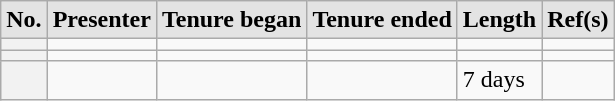<table class="wikitable sortable" style="margin: 1em 1em 1em 0; background: #f9f9f9; border: 1px #aaa solid; border-collapse: collapse">
<tr>
<th style="background-color: #e3e3e3;" scope="col">No.</th>
<th style="background-color: #e3e3e3;" scope="col">Presenter</th>
<th style="background-color: #e3e3e3;" scope="col">Tenure began</th>
<th style="background-color: #e3e3e3;" scope="col">Tenure ended</th>
<th style="background-color: #e3e3e3;" scope="col">Length</th>
<th style="background-color: #e3e3e3;" class="unsortable" scope="col">Ref(s)</th>
</tr>
<tr>
<th scope="row"></th>
<td></td>
<td></td>
<td></td>
<td></td>
<td style="text-align:center"></td>
</tr>
<tr>
<th scope="row"></th>
<td></td>
<td></td>
<td></td>
<td></td>
<td style="text-align:center"></td>
</tr>
<tr>
<th scope="row"></th>
<td></td>
<td></td>
<td></td>
<td>7 days</td>
<td style="text-align:center"></td>
</tr>
</table>
